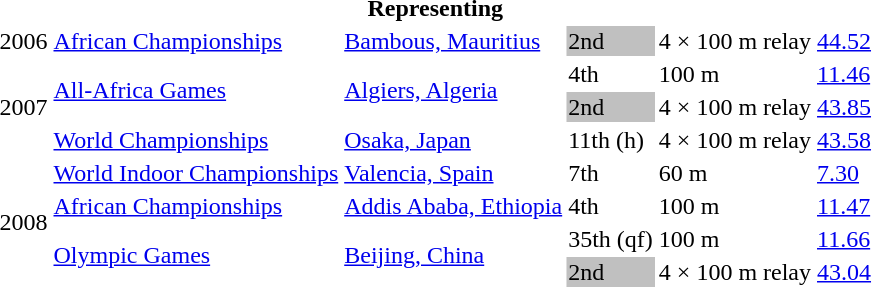<table>
<tr>
<th colspan="6">Representing </th>
</tr>
<tr>
<td>2006</td>
<td><a href='#'>African Championships</a></td>
<td><a href='#'>Bambous, Mauritius</a></td>
<td bgcolor="silver">2nd</td>
<td>4 × 100 m relay</td>
<td><a href='#'>44.52</a></td>
</tr>
<tr>
<td rowspan=3>2007</td>
<td rowspan=2><a href='#'>All-Africa Games</a></td>
<td rowspan=2><a href='#'>Algiers, Algeria</a></td>
<td>4th</td>
<td>100 m</td>
<td><a href='#'>11.46</a></td>
</tr>
<tr>
<td bgcolor="silver">2nd</td>
<td>4 × 100 m relay</td>
<td><a href='#'>43.85</a></td>
</tr>
<tr>
<td><a href='#'>World Championships</a></td>
<td><a href='#'>Osaka, Japan</a></td>
<td>11th (h)</td>
<td>4 × 100 m relay</td>
<td><a href='#'>43.58</a></td>
</tr>
<tr>
<td rowspan=4>2008</td>
<td><a href='#'>World Indoor Championships</a></td>
<td><a href='#'>Valencia, Spain</a></td>
<td>7th</td>
<td>60 m</td>
<td><a href='#'>7.30</a></td>
</tr>
<tr>
<td><a href='#'>African Championships</a></td>
<td><a href='#'>Addis Ababa, Ethiopia</a></td>
<td>4th</td>
<td>100 m</td>
<td><a href='#'>11.47</a></td>
</tr>
<tr>
<td rowspan=2><a href='#'>Olympic Games</a></td>
<td rowspan=2><a href='#'>Beijing, China</a></td>
<td>35th (qf)</td>
<td>100 m</td>
<td><a href='#'>11.66</a></td>
</tr>
<tr>
<td bgcolor="silver">2nd</td>
<td>4 × 100 m relay</td>
<td><a href='#'>43.04</a></td>
</tr>
</table>
